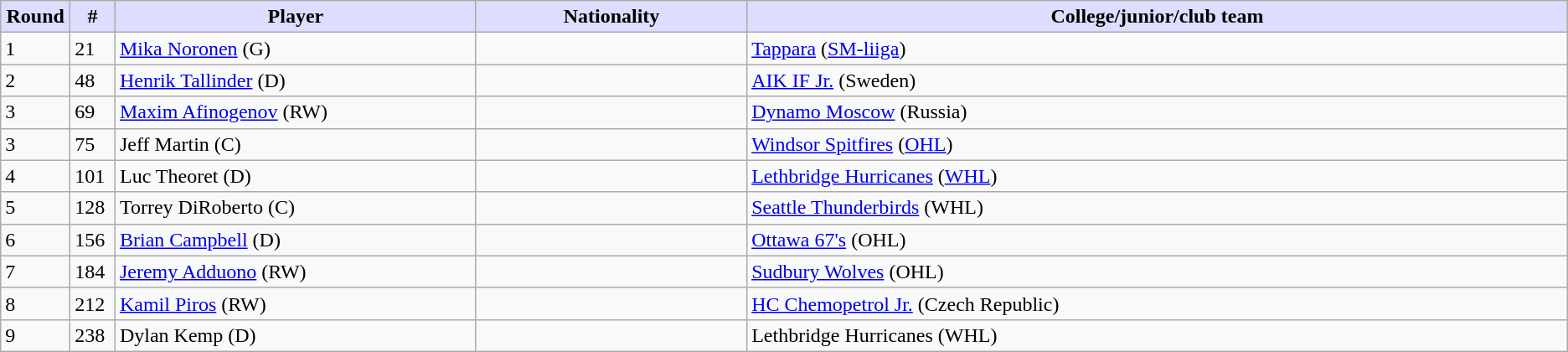<table class="wikitable">
<tr>
<th style="background:#ddf; width:2.75%;">Round</th>
<th style="background:#ddf; width:2.75%;">#</th>
<th style="background:#ddf; width:22.0%;">Player</th>
<th style="background:#ddf; width:16.5%;">Nationality</th>
<th style="background:#ddf; width:50.0%;">College/junior/club team</th>
</tr>
<tr>
<td>1</td>
<td>21</td>
<td><a href='#'>Mika Noronen</a> (G)</td>
<td></td>
<td><a href='#'>Tappara</a> (<a href='#'>SM-liiga</a>)</td>
</tr>
<tr>
<td>2</td>
<td>48</td>
<td><a href='#'>Henrik Tallinder</a> (D)</td>
<td></td>
<td><a href='#'>AIK IF Jr.</a> (Sweden)</td>
</tr>
<tr>
<td>3</td>
<td>69</td>
<td><a href='#'>Maxim Afinogenov</a> (RW)</td>
<td></td>
<td><a href='#'>Dynamo Moscow</a> (Russia)</td>
</tr>
<tr>
<td>3</td>
<td>75</td>
<td>Jeff Martin (C)</td>
<td></td>
<td><a href='#'>Windsor Spitfires</a> (<a href='#'>OHL</a>)</td>
</tr>
<tr>
<td>4</td>
<td>101</td>
<td>Luc Theoret (D)</td>
<td></td>
<td><a href='#'>Lethbridge Hurricanes</a> (<a href='#'>WHL</a>)</td>
</tr>
<tr>
<td>5</td>
<td>128</td>
<td>Torrey DiRoberto (C)</td>
<td></td>
<td><a href='#'>Seattle Thunderbirds</a> (WHL)</td>
</tr>
<tr>
<td>6</td>
<td>156</td>
<td><a href='#'>Brian Campbell</a> (D)</td>
<td></td>
<td><a href='#'>Ottawa 67's</a> (OHL)</td>
</tr>
<tr>
<td>7</td>
<td>184</td>
<td><a href='#'>Jeremy Adduono</a> (RW)</td>
<td></td>
<td><a href='#'>Sudbury Wolves</a> (OHL)</td>
</tr>
<tr>
<td>8</td>
<td>212</td>
<td><a href='#'>Kamil Piros</a> (RW)</td>
<td></td>
<td><a href='#'>HC Chemopetrol Jr.</a> (Czech Republic)</td>
</tr>
<tr>
<td>9</td>
<td>238</td>
<td>Dylan Kemp (D)</td>
<td></td>
<td>Lethbridge Hurricanes (WHL)</td>
</tr>
</table>
